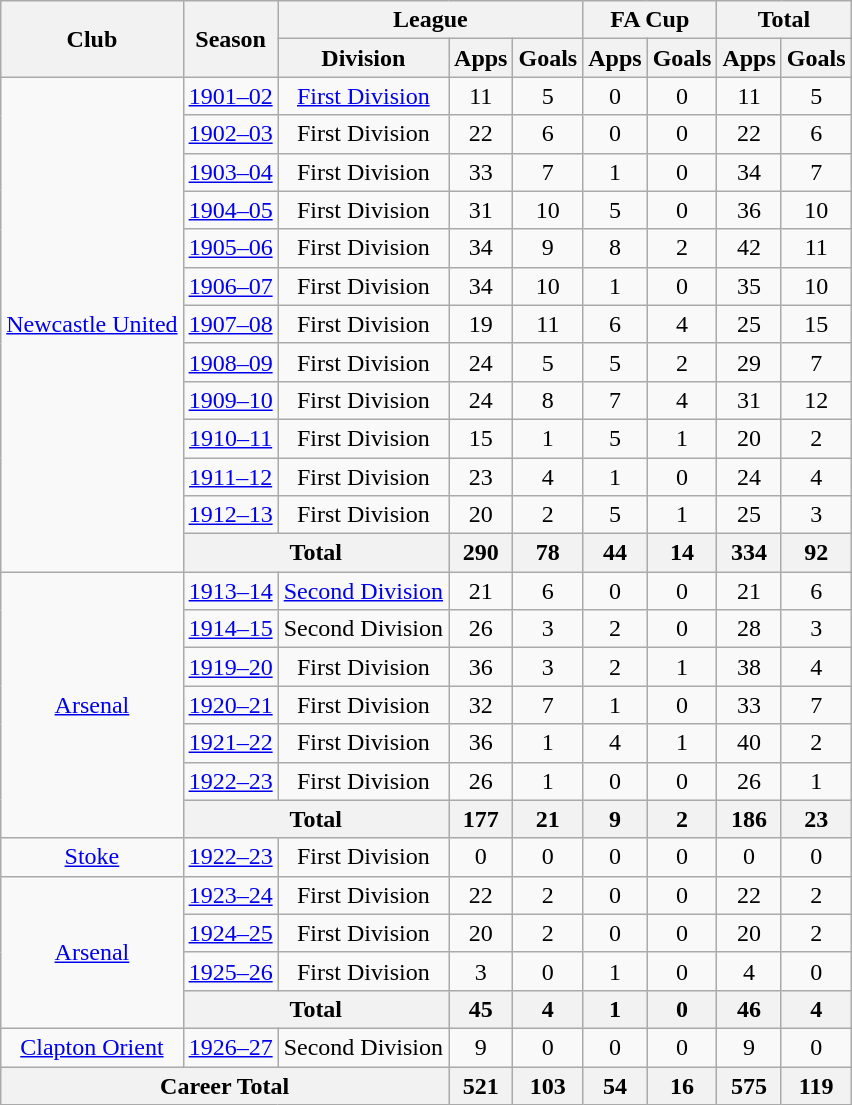<table class="wikitable" style="text-align: center;">
<tr>
<th rowspan="2">Club</th>
<th rowspan="2">Season</th>
<th colspan="3">League</th>
<th colspan="2">FA Cup</th>
<th colspan="2">Total</th>
</tr>
<tr>
<th>Division</th>
<th>Apps</th>
<th>Goals</th>
<th>Apps</th>
<th>Goals</th>
<th>Apps</th>
<th>Goals</th>
</tr>
<tr>
<td rowspan="13"><a href='#'>Newcastle United</a></td>
<td><a href='#'>1901–02</a></td>
<td><a href='#'>First Division</a></td>
<td>11</td>
<td>5</td>
<td>0</td>
<td>0</td>
<td>11</td>
<td>5</td>
</tr>
<tr>
<td><a href='#'>1902–03</a></td>
<td>First Division</td>
<td>22</td>
<td>6</td>
<td>0</td>
<td>0</td>
<td>22</td>
<td>6</td>
</tr>
<tr>
<td><a href='#'>1903–04</a></td>
<td>First Division</td>
<td>33</td>
<td>7</td>
<td>1</td>
<td>0</td>
<td>34</td>
<td>7</td>
</tr>
<tr>
<td><a href='#'>1904–05</a></td>
<td>First Division</td>
<td>31</td>
<td>10</td>
<td>5</td>
<td>0</td>
<td>36</td>
<td>10</td>
</tr>
<tr>
<td><a href='#'>1905–06</a></td>
<td>First Division</td>
<td>34</td>
<td>9</td>
<td>8</td>
<td>2</td>
<td>42</td>
<td>11</td>
</tr>
<tr>
<td><a href='#'>1906–07</a></td>
<td>First Division</td>
<td>34</td>
<td>10</td>
<td>1</td>
<td>0</td>
<td>35</td>
<td>10</td>
</tr>
<tr>
<td><a href='#'>1907–08</a></td>
<td>First Division</td>
<td>19</td>
<td>11</td>
<td>6</td>
<td>4</td>
<td>25</td>
<td>15</td>
</tr>
<tr>
<td><a href='#'>1908–09</a></td>
<td>First Division</td>
<td>24</td>
<td>5</td>
<td>5</td>
<td>2</td>
<td>29</td>
<td>7</td>
</tr>
<tr>
<td><a href='#'>1909–10</a></td>
<td>First Division</td>
<td>24</td>
<td>8</td>
<td>7</td>
<td>4</td>
<td>31</td>
<td>12</td>
</tr>
<tr>
<td><a href='#'>1910–11</a></td>
<td>First Division</td>
<td>15</td>
<td>1</td>
<td>5</td>
<td>1</td>
<td>20</td>
<td>2</td>
</tr>
<tr>
<td><a href='#'>1911–12</a></td>
<td>First Division</td>
<td>23</td>
<td>4</td>
<td>1</td>
<td>0</td>
<td>24</td>
<td>4</td>
</tr>
<tr>
<td><a href='#'>1912–13</a></td>
<td>First Division</td>
<td>20</td>
<td>2</td>
<td>5</td>
<td>1</td>
<td>25</td>
<td>3</td>
</tr>
<tr>
<th colspan="2">Total</th>
<th>290</th>
<th>78</th>
<th>44</th>
<th>14</th>
<th>334</th>
<th>92</th>
</tr>
<tr>
<td rowspan=7><a href='#'>Arsenal</a></td>
<td><a href='#'>1913–14</a></td>
<td><a href='#'>Second Division</a></td>
<td>21</td>
<td>6</td>
<td>0</td>
<td>0</td>
<td>21</td>
<td>6</td>
</tr>
<tr>
<td><a href='#'>1914–15</a></td>
<td>Second Division</td>
<td>26</td>
<td>3</td>
<td>2</td>
<td>0</td>
<td>28</td>
<td>3</td>
</tr>
<tr>
<td><a href='#'>1919–20</a></td>
<td>First Division</td>
<td>36</td>
<td>3</td>
<td>2</td>
<td>1</td>
<td>38</td>
<td>4</td>
</tr>
<tr>
<td><a href='#'>1920–21</a></td>
<td>First Division</td>
<td>32</td>
<td>7</td>
<td>1</td>
<td>0</td>
<td>33</td>
<td>7</td>
</tr>
<tr>
<td><a href='#'>1921–22</a></td>
<td>First Division</td>
<td>36</td>
<td>1</td>
<td>4</td>
<td>1</td>
<td>40</td>
<td>2</td>
</tr>
<tr>
<td><a href='#'>1922–23</a></td>
<td>First Division</td>
<td>26</td>
<td>1</td>
<td>0</td>
<td>0</td>
<td>26</td>
<td>1</td>
</tr>
<tr>
<th colspan=2>Total</th>
<th>177</th>
<th>21</th>
<th>9</th>
<th>2</th>
<th>186</th>
<th>23</th>
</tr>
<tr>
<td><a href='#'>Stoke</a></td>
<td><a href='#'>1922–23</a></td>
<td>First Division</td>
<td>0</td>
<td>0</td>
<td>0</td>
<td>0</td>
<td>0</td>
<td>0</td>
</tr>
<tr>
<td rowspan=4><a href='#'>Arsenal</a></td>
<td><a href='#'>1923–24</a></td>
<td>First Division</td>
<td>22</td>
<td>2</td>
<td>0</td>
<td>0</td>
<td>22</td>
<td>2</td>
</tr>
<tr>
<td><a href='#'>1924–25</a></td>
<td>First Division</td>
<td>20</td>
<td>2</td>
<td>0</td>
<td>0</td>
<td>20</td>
<td>2</td>
</tr>
<tr>
<td><a href='#'>1925–26</a></td>
<td>First Division</td>
<td>3</td>
<td>0</td>
<td>1</td>
<td>0</td>
<td>4</td>
<td>0</td>
</tr>
<tr>
<th colspan="2">Total</th>
<th>45</th>
<th>4</th>
<th>1</th>
<th>0</th>
<th>46</th>
<th>4</th>
</tr>
<tr>
<td><a href='#'>Clapton Orient</a></td>
<td><a href='#'>1926–27</a></td>
<td>Second Division</td>
<td>9</td>
<td>0</td>
<td>0</td>
<td>0</td>
<td>9</td>
<td>0</td>
</tr>
<tr>
<th colspan="3">Career Total</th>
<th>521</th>
<th>103</th>
<th>54</th>
<th>16</th>
<th>575</th>
<th>119</th>
</tr>
</table>
